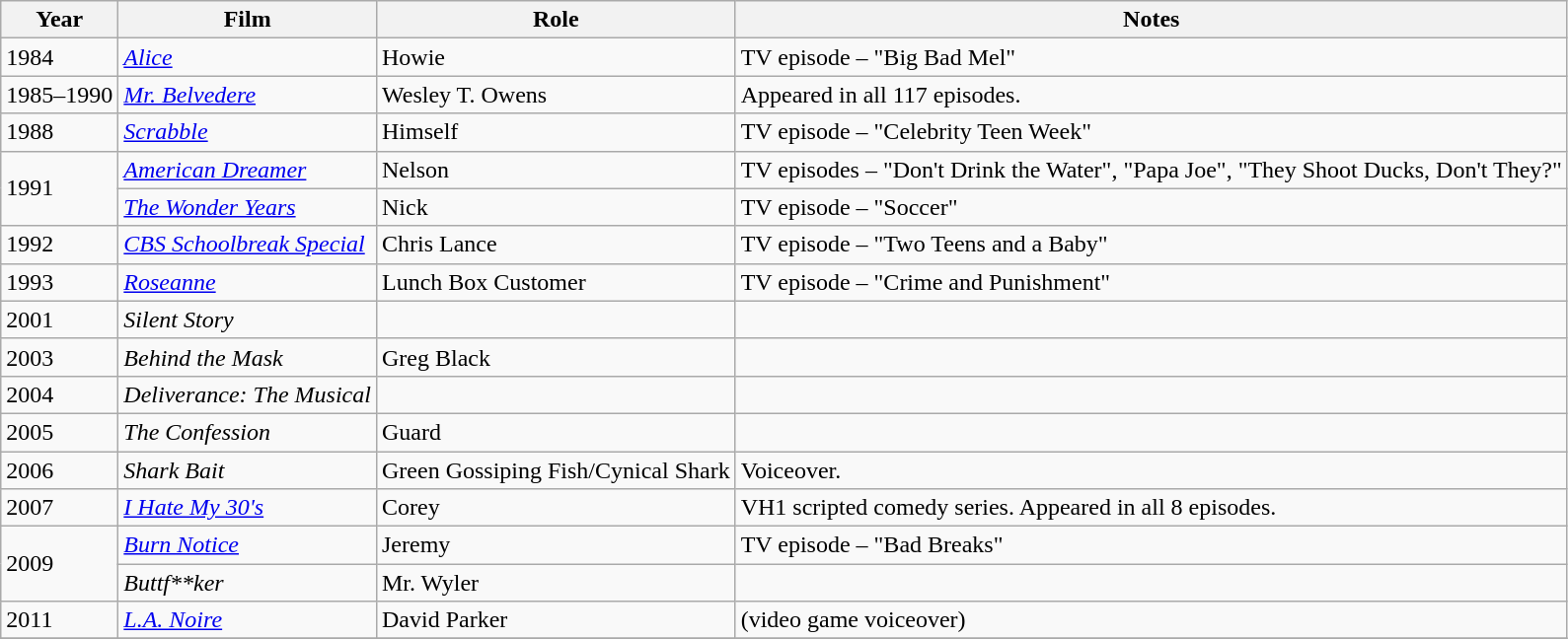<table class="wikitable">
<tr>
<th>Year</th>
<th>Film</th>
<th>Role</th>
<th>Notes</th>
</tr>
<tr>
<td rowspan=1>1984</td>
<td><em><a href='#'>Alice</a></em></td>
<td>Howie</td>
<td>TV episode – "Big Bad Mel"</td>
</tr>
<tr>
<td rowspan=1>1985–1990</td>
<td><em><a href='#'>Mr. Belvedere</a></em></td>
<td>Wesley T. Owens</td>
<td>Appeared in all 117 episodes.</td>
</tr>
<tr>
<td rowspan=1>1988</td>
<td><em><a href='#'>Scrabble</a></em></td>
<td>Himself</td>
<td>TV episode – "Celebrity Teen Week"</td>
</tr>
<tr>
<td rowspan=2>1991</td>
<td><em><a href='#'>American Dreamer</a></em></td>
<td>Nelson</td>
<td>TV episodes – "Don't Drink the Water", "Papa Joe", "They Shoot Ducks, Don't They?"</td>
</tr>
<tr>
<td><em><a href='#'>The Wonder Years</a></em></td>
<td>Nick</td>
<td>TV episode – "Soccer"</td>
</tr>
<tr>
<td rowspan=1>1992</td>
<td><em><a href='#'>CBS Schoolbreak Special</a></em></td>
<td>Chris Lance</td>
<td>TV episode – "Two Teens and a Baby"</td>
</tr>
<tr>
<td rowspan=1>1993</td>
<td><em><a href='#'>Roseanne</a></em></td>
<td>Lunch Box Customer</td>
<td>TV episode – "Crime and Punishment"</td>
</tr>
<tr>
<td rowspan=1>2001</td>
<td><em>Silent Story</em></td>
<td></td>
<td></td>
</tr>
<tr>
<td rowspan=1>2003</td>
<td><em>Behind the Mask</em></td>
<td>Greg Black</td>
<td></td>
</tr>
<tr>
<td rowspan=1>2004</td>
<td><em>Deliverance: The Musical</em></td>
<td></td>
<td></td>
</tr>
<tr>
<td rowspan=1>2005</td>
<td><em>The Confession</em></td>
<td>Guard</td>
<td></td>
</tr>
<tr>
<td rowspan=1>2006</td>
<td><em>Shark Bait</em></td>
<td>Green Gossiping Fish/Cynical Shark</td>
<td>Voiceover.</td>
</tr>
<tr>
<td rowspan=1>2007</td>
<td><em><a href='#'>I Hate My 30's</a></em></td>
<td>Corey</td>
<td>VH1 scripted comedy series. Appeared in all 8 episodes.</td>
</tr>
<tr>
<td rowspan=2>2009</td>
<td><em><a href='#'>Burn Notice</a></em></td>
<td>Jeremy</td>
<td>TV episode – "Bad Breaks"</td>
</tr>
<tr>
<td><em>Buttf**ker</em></td>
<td>Mr. Wyler</td>
</tr>
<tr>
<td rowspan=1>2011</td>
<td><em><a href='#'>L.A. Noire</a></em></td>
<td>David Parker</td>
<td>(video game voiceover)</td>
</tr>
<tr>
</tr>
</table>
